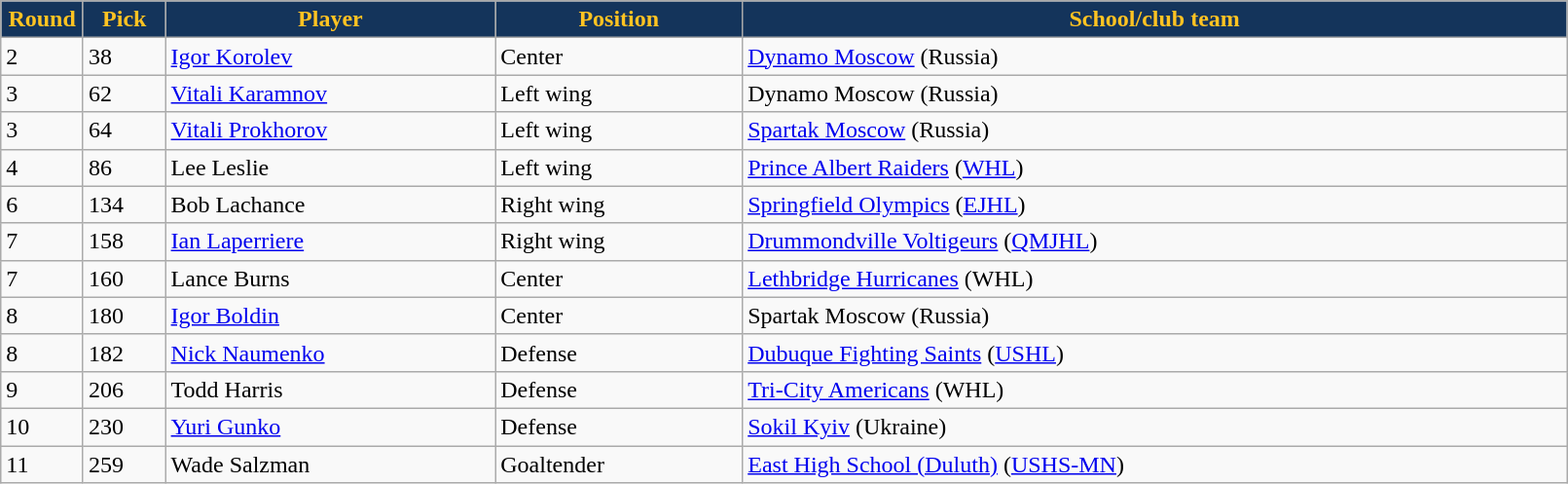<table class="wikitable">
<tr>
<th style="background:#14345B;color:#ffc322;" width="5%">Round</th>
<th style="background:#14345B;color:#ffc322;" width="5%">Pick</th>
<th style="background:#14345B;color:#ffc322;" width="20%">Player</th>
<th style="background:#14345B;color:#ffc322;" width="15%">Position</th>
<th style="background:#14345B;color:#ffc322;" width="50%">School/club team</th>
</tr>
<tr>
<td>2</td>
<td>38</td>
<td><a href='#'>Igor Korolev</a></td>
<td>Center</td>
<td><a href='#'>Dynamo Moscow</a> (Russia)</td>
</tr>
<tr>
<td>3</td>
<td>62</td>
<td><a href='#'>Vitali Karamnov</a></td>
<td>Left wing</td>
<td>Dynamo Moscow (Russia)</td>
</tr>
<tr>
<td>3</td>
<td>64</td>
<td><a href='#'>Vitali Prokhorov</a></td>
<td>Left wing</td>
<td><a href='#'>Spartak Moscow</a> (Russia)</td>
</tr>
<tr>
<td>4</td>
<td>86</td>
<td>Lee Leslie</td>
<td>Left wing</td>
<td><a href='#'>Prince Albert Raiders</a> (<a href='#'>WHL</a>)</td>
</tr>
<tr>
<td>6</td>
<td>134</td>
<td>Bob Lachance</td>
<td>Right wing</td>
<td><a href='#'>Springfield Olympics</a> (<a href='#'>EJHL</a>)</td>
</tr>
<tr>
<td>7</td>
<td>158</td>
<td><a href='#'>Ian Laperriere</a></td>
<td>Right wing</td>
<td><a href='#'>Drummondville Voltigeurs</a> (<a href='#'>QMJHL</a>)</td>
</tr>
<tr>
<td>7</td>
<td>160</td>
<td>Lance Burns</td>
<td>Center</td>
<td><a href='#'>Lethbridge Hurricanes</a> (WHL)</td>
</tr>
<tr>
<td>8</td>
<td>180</td>
<td><a href='#'>Igor Boldin</a></td>
<td>Center</td>
<td>Spartak Moscow (Russia)</td>
</tr>
<tr>
<td>8</td>
<td>182</td>
<td><a href='#'>Nick Naumenko</a></td>
<td>Defense</td>
<td><a href='#'>Dubuque Fighting Saints</a> (<a href='#'>USHL</a>)</td>
</tr>
<tr>
<td>9</td>
<td>206</td>
<td>Todd Harris</td>
<td>Defense</td>
<td><a href='#'>Tri-City Americans</a> (WHL)</td>
</tr>
<tr>
<td>10</td>
<td>230</td>
<td><a href='#'>Yuri Gunko</a></td>
<td>Defense</td>
<td><a href='#'>Sokil Kyiv</a> (Ukraine)</td>
</tr>
<tr>
<td>11</td>
<td>259</td>
<td>Wade Salzman</td>
<td>Goaltender</td>
<td><a href='#'>East High School (Duluth)</a> (<a href='#'>USHS-MN</a>)</td>
</tr>
</table>
